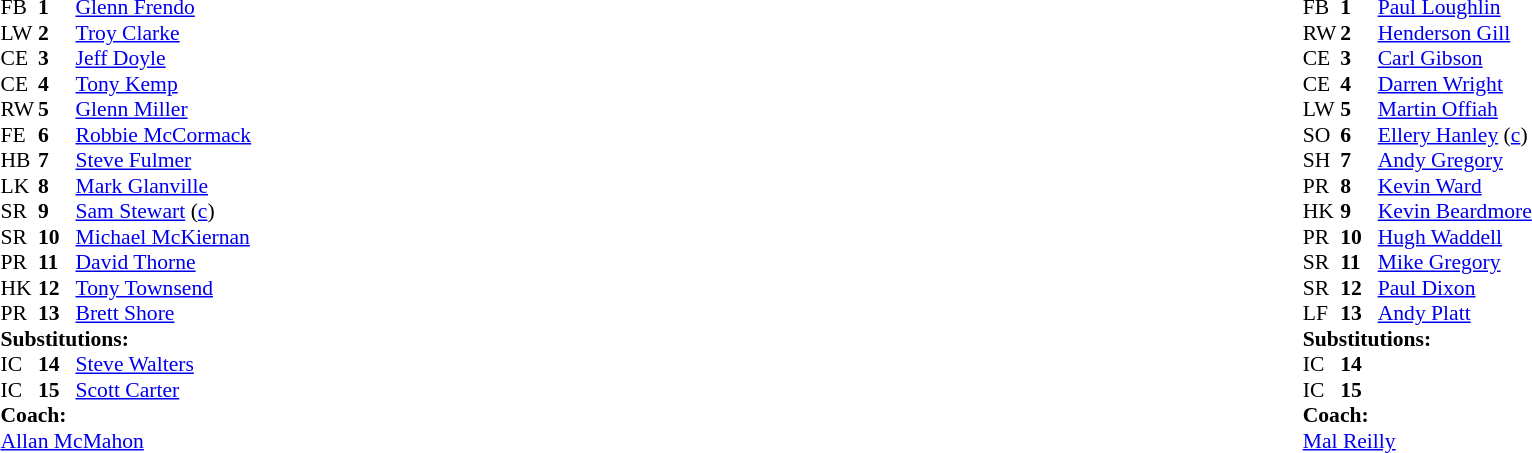<table width="100%">
<tr>
<td valign="top" width="50%"><br><table style="font-size: 90%" cellspacing="0" cellpadding="0">
<tr>
<th width="25"></th>
<th width="25"></th>
</tr>
<tr>
<td>FB</td>
<td><strong>1</strong></td>
<td><a href='#'>Glenn Frendo</a></td>
</tr>
<tr>
<td>LW</td>
<td><strong>2</strong></td>
<td><a href='#'>Troy Clarke</a></td>
</tr>
<tr>
<td>CE</td>
<td><strong>3</strong></td>
<td><a href='#'>Jeff Doyle</a></td>
</tr>
<tr>
<td>CE</td>
<td><strong>4</strong></td>
<td><a href='#'>Tony Kemp</a></td>
</tr>
<tr>
<td>RW</td>
<td><strong>5</strong></td>
<td><a href='#'>Glenn Miller</a></td>
</tr>
<tr>
<td>FE</td>
<td><strong>6</strong></td>
<td><a href='#'>Robbie McCormack</a></td>
</tr>
<tr>
<td>HB</td>
<td><strong>7</strong></td>
<td><a href='#'>Steve Fulmer</a></td>
</tr>
<tr>
<td>LK</td>
<td><strong>8</strong></td>
<td><a href='#'>Mark Glanville</a></td>
</tr>
<tr>
<td>SR</td>
<td><strong>9</strong></td>
<td><a href='#'>Sam Stewart</a> (<a href='#'>c</a>)</td>
</tr>
<tr>
<td>SR</td>
<td><strong>10</strong></td>
<td><a href='#'>Michael McKiernan</a></td>
</tr>
<tr>
<td>PR</td>
<td><strong>11</strong></td>
<td><a href='#'>David Thorne</a></td>
</tr>
<tr>
<td>HK</td>
<td><strong>12</strong></td>
<td><a href='#'>Tony Townsend</a></td>
</tr>
<tr>
<td>PR</td>
<td><strong>13</strong></td>
<td><a href='#'>Brett Shore</a></td>
</tr>
<tr>
<td colspan=3><strong>Substitutions:</strong></td>
</tr>
<tr>
<td>IC</td>
<td><strong>14</strong></td>
<td><a href='#'>Steve Walters</a></td>
</tr>
<tr>
<td>IC</td>
<td><strong>15</strong></td>
<td><a href='#'>Scott Carter</a></td>
</tr>
<tr>
<td colspan=3><strong>Coach:</strong></td>
</tr>
<tr>
<td colspan="4"> <a href='#'>Allan McMahon</a></td>
</tr>
</table>
</td>
<td valign="top" width="50%"><br><table style="font-size: 90%" cellspacing="0" cellpadding="0" align="center">
<tr>
<th width="25"></th>
<th width="25"></th>
</tr>
<tr>
<td>FB</td>
<td><strong>1</strong></td>
<td> <a href='#'>Paul Loughlin</a></td>
</tr>
<tr>
<td>RW</td>
<td><strong>2</strong></td>
<td> <a href='#'>Henderson Gill</a></td>
</tr>
<tr>
<td>CE</td>
<td><strong>3</strong></td>
<td> <a href='#'>Carl Gibson</a></td>
</tr>
<tr>
<td>CE</td>
<td><strong>4</strong></td>
<td> <a href='#'>Darren Wright</a></td>
</tr>
<tr>
<td>LW</td>
<td><strong>5</strong></td>
<td> <a href='#'>Martin Offiah</a></td>
</tr>
<tr>
<td>SO</td>
<td><strong>6</strong></td>
<td> <a href='#'>Ellery Hanley</a> (<a href='#'>c</a>)</td>
</tr>
<tr>
<td>SH</td>
<td><strong>7</strong></td>
<td> <a href='#'>Andy Gregory</a></td>
</tr>
<tr>
<td>PR</td>
<td><strong>8</strong></td>
<td> <a href='#'>Kevin Ward</a></td>
</tr>
<tr>
<td>HK</td>
<td><strong>9</strong></td>
<td> <a href='#'>Kevin Beardmore</a></td>
</tr>
<tr>
<td>PR</td>
<td><strong>10</strong></td>
<td> <a href='#'>Hugh Waddell</a></td>
</tr>
<tr>
<td>SR</td>
<td><strong>11</strong></td>
<td> <a href='#'>Mike Gregory</a></td>
</tr>
<tr>
<td>SR</td>
<td><strong>12</strong></td>
<td> <a href='#'>Paul Dixon</a></td>
</tr>
<tr>
<td>LF</td>
<td><strong>13</strong></td>
<td> <a href='#'>Andy Platt</a></td>
</tr>
<tr>
<td colspan=3><strong>Substitutions:</strong></td>
</tr>
<tr>
<td>IC</td>
<td><strong>14</strong></td>
<td></td>
</tr>
<tr>
<td>IC</td>
<td><strong>15</strong></td>
<td></td>
</tr>
<tr>
<td colspan=3><strong>Coach:</strong></td>
</tr>
<tr>
<td colspan="4"> <a href='#'>Mal Reilly</a></td>
</tr>
</table>
</td>
</tr>
</table>
